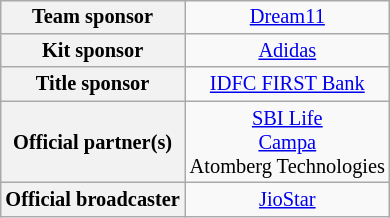<table class="wikitable" style="font-size: 85%; text-align:center; margin-left:1em; float:right">
<tr>
<th>Team sponsor</th>
<td><a href='#'>Dream11</a></td>
</tr>
<tr>
<th>Kit sponsor</th>
<td><a href='#'>Adidas</a></td>
</tr>
<tr>
<th>Title sponsor</th>
<td><a href='#'>IDFC FIRST Bank</a></td>
</tr>
<tr>
<th>Official partner(s)</th>
<td><a href='#'>SBI Life</a><br><a href='#'>Campa</a><br>Atomberg Technologies</td>
</tr>
<tr>
<th>Official broadcaster</th>
<td><a href='#'>JioStar</a></td>
</tr>
</table>
